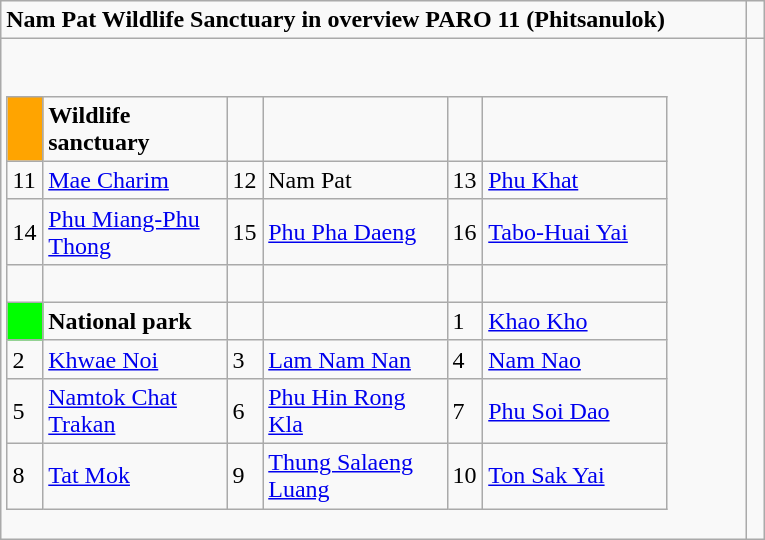<table role="presentation" class="wikitable mw-collapsible mw-collapsed">
<tr>
<td><strong>Nam Pat Wildlife Sanctuary in overview PARO 11 (Phitsanulok)</strong></td>
<td> </td>
</tr>
<tr>
<td><br><table class= "wikitable" style= "width:90%;">
<tr>
<td style="width:3%; background:#FFA400;"> </td>
<td style="width:27%;"><strong>Wildlife sanctuary</strong></td>
<td style="width:3%;"> </td>
<td style="width:27%;"> </td>
<td style="width:3%;"> </td>
<td style="width:27%;"> </td>
</tr>
<tr>
<td>11</td>
<td><a href='#'>Mae Charim</a></td>
<td>12</td>
<td>Nam Pat</td>
<td>13</td>
<td><a href='#'>Phu Khat</a></td>
</tr>
<tr>
<td>14</td>
<td><a href='#'>Phu Miang-Phu Thong</a></td>
<td>15</td>
<td><a href='#'>Phu Pha Daeng</a></td>
<td>16</td>
<td><a href='#'>Tabo-Huai Yai</a></td>
</tr>
<tr>
<td> </td>
<td> </td>
<td> </td>
<td> </td>
<td> </td>
<td> </td>
</tr>
<tr>
<td style="background:#00FF00;"> </td>
<td><strong>National park</strong></td>
<td> </td>
<td> </td>
<td>1</td>
<td><a href='#'>Khao Kho</a></td>
</tr>
<tr>
<td>2</td>
<td><a href='#'>Khwae Noi</a></td>
<td>3</td>
<td><a href='#'>Lam Nam Nan</a></td>
<td>4</td>
<td><a href='#'>Nam Nao</a></td>
</tr>
<tr>
<td>5</td>
<td><a href='#'>Namtok Chat Trakan</a></td>
<td>6</td>
<td><a href='#'>Phu Hin Rong Kla</a></td>
<td>7</td>
<td><a href='#'>Phu Soi Dao</a></td>
</tr>
<tr>
<td>8</td>
<td><a href='#'>Tat Mok</a></td>
<td>9</td>
<td><a href='#'>Thung Salaeng Luang</a></td>
<td>10</td>
<td><a href='#'>Ton Sak Yai</a></td>
</tr>
</table>
</td>
</tr>
</table>
